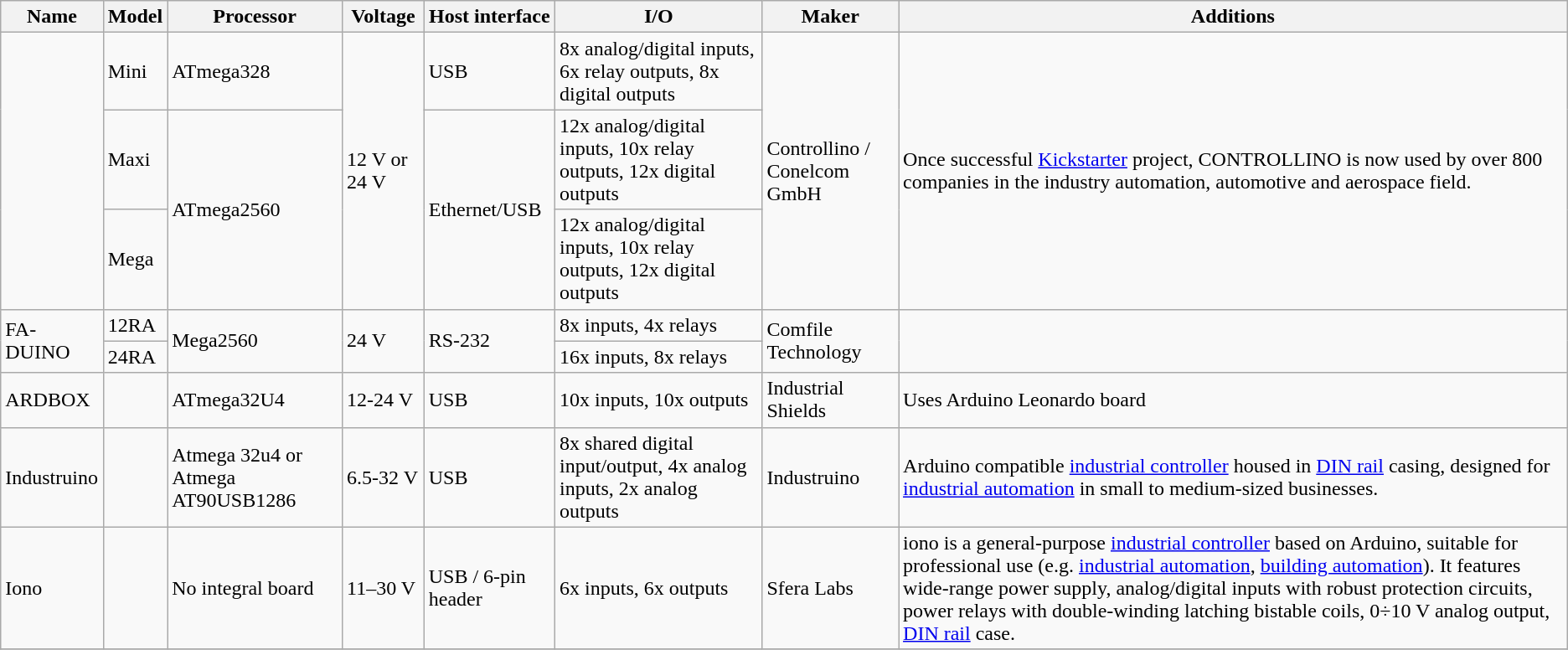<table class="wikitable sortable">
<tr>
<th>Name</th>
<th>Model</th>
<th>Processor</th>
<th>Voltage</th>
<th>Host interface</th>
<th>I/O</th>
<th>Maker</th>
<th>Additions</th>
</tr>
<tr>
<td rowspan="3"></td>
<td>Mini</td>
<td>ATmega328</td>
<td rowspan="3">12 V or 24 V</td>
<td>USB</td>
<td>8x analog/digital inputs, 6x relay outputs, 8x digital outputs</td>
<td rowspan="3">Controllino / Conelcom GmbH</td>
<td rowspan="3">Once successful <a href='#'>Kickstarter</a> project, CONTROLLINO is now used by over 800 companies in the industry automation, automotive and aerospace field. </td>
</tr>
<tr>
<td>Maxi</td>
<td rowspan="2">ATmega2560</td>
<td rowspan="2">Ethernet/USB</td>
<td>12x analog/digital inputs, 10x relay outputs, 12x digital outputs</td>
</tr>
<tr>
<td>Mega</td>
<td>12x analog/digital inputs, 10x relay outputs, 12x digital outputs</td>
</tr>
<tr>
<td rowspan="2">FA-DUINO</td>
<td>12RA</td>
<td rowspan="2">Mega2560</td>
<td rowspan="2">24 V</td>
<td rowspan="2">RS-232</td>
<td>8x inputs, 4x relays</td>
<td rowspan="2">Comfile Technology</td>
<td rowspan="2"></td>
</tr>
<tr>
<td>24RA</td>
<td>16x inputs, 8x relays</td>
</tr>
<tr>
<td>ARDBOX</td>
<td></td>
<td>ATmega32U4</td>
<td>12-24 V</td>
<td>USB</td>
<td>10x inputs, 10x outputs</td>
<td>Industrial Shields</td>
<td>Uses Arduino Leonardo board</td>
</tr>
<tr>
<td>Industruino</td>
<td></td>
<td>Atmega 32u4 or Atmega AT90USB1286</td>
<td>6.5-32 V</td>
<td>USB</td>
<td>8x shared digital input/output, 4x analog inputs, 2x analog outputs</td>
<td>Industruino</td>
<td>Arduino compatible <a href='#'>industrial controller</a> housed in <a href='#'>DIN rail</a> casing, designed for <a href='#'>industrial automation</a> in small to medium-sized businesses.</td>
</tr>
<tr>
<td>Iono</td>
<td></td>
<td>No integral board</td>
<td>11–30 V</td>
<td>USB / 6-pin header</td>
<td>6x inputs, 6x outputs</td>
<td>Sfera Labs</td>
<td>iono is a general-purpose <a href='#'>industrial controller</a> based on Arduino, suitable for professional use (e.g. <a href='#'>industrial automation</a>, <a href='#'>building automation</a>). It features wide-range power supply, analog/digital inputs with robust protection circuits, power relays with double-winding latching bistable coils, 0÷10 V analog output, <a href='#'>DIN rail</a> case.</td>
</tr>
<tr>
</tr>
</table>
